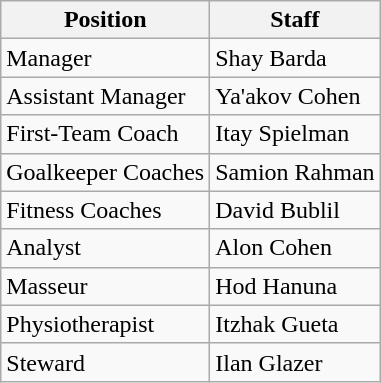<table class="wikitable">
<tr>
<th>Position</th>
<th>Staff</th>
</tr>
<tr>
<td>Manager</td>
<td> Shay Barda</td>
</tr>
<tr>
<td>Assistant Manager</td>
<td> Ya'akov Cohen</td>
</tr>
<tr>
<td>First-Team Coach</td>
<td> Itay Spielman</td>
</tr>
<tr>
<td>Goalkeeper Coaches</td>
<td> Samion Rahman</td>
</tr>
<tr>
<td>Fitness Coaches</td>
<td> David Bublil</td>
</tr>
<tr>
<td>Analyst</td>
<td> Alon Cohen</td>
</tr>
<tr>
<td>Masseur</td>
<td> Hod Hanuna</td>
</tr>
<tr>
<td>Physiotherapist</td>
<td> Itzhak Gueta</td>
</tr>
<tr>
<td>Steward</td>
<td> Ilan Glazer</td>
</tr>
</table>
